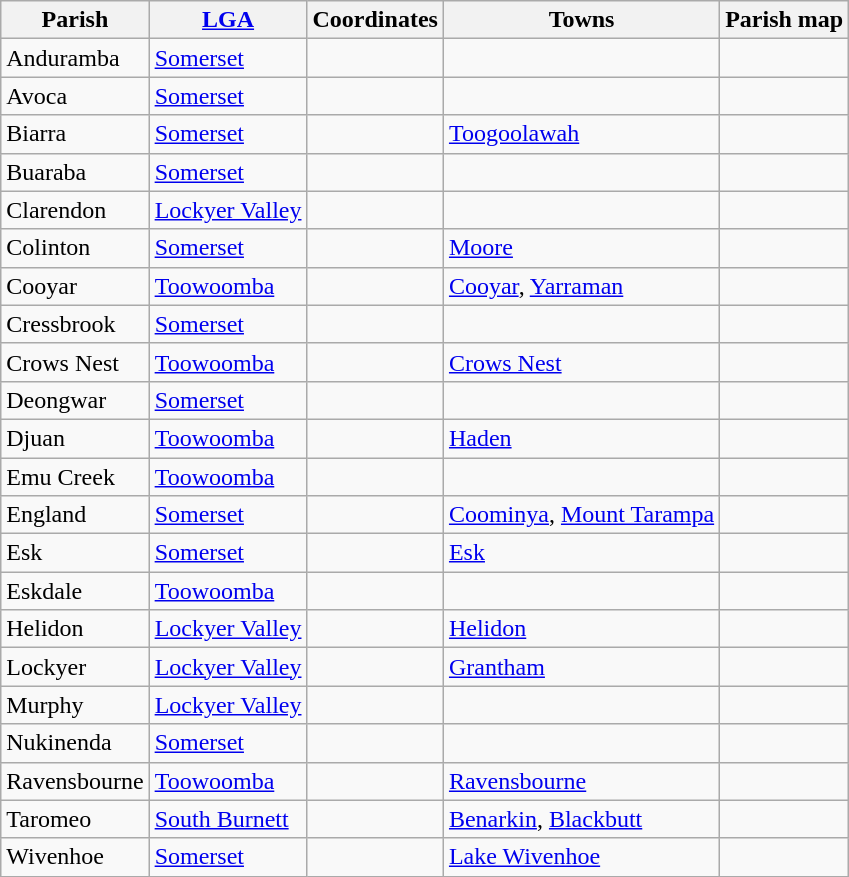<table class="wikitable sortable">
<tr>
<th>Parish</th>
<th><a href='#'>LGA</a></th>
<th>Coordinates</th>
<th>Towns</th>
<th>Parish map</th>
</tr>
<tr>
<td>Anduramba</td>
<td><a href='#'>Somerset</a></td>
<td></td>
<td></td>
<td></td>
</tr>
<tr>
<td>Avoca</td>
<td><a href='#'>Somerset</a></td>
<td></td>
<td></td>
<td></td>
</tr>
<tr>
<td>Biarra</td>
<td><a href='#'>Somerset</a></td>
<td></td>
<td><a href='#'>Toogoolawah</a></td>
<td></td>
</tr>
<tr>
<td>Buaraba</td>
<td><a href='#'>Somerset</a></td>
<td></td>
<td></td>
<td></td>
</tr>
<tr>
<td>Clarendon</td>
<td><a href='#'>Lockyer Valley</a></td>
<td></td>
<td></td>
<td></td>
</tr>
<tr>
<td>Colinton</td>
<td><a href='#'>Somerset</a></td>
<td></td>
<td><a href='#'>Moore</a></td>
<td></td>
</tr>
<tr>
<td>Cooyar</td>
<td><a href='#'>Toowoomba</a></td>
<td></td>
<td><a href='#'>Cooyar</a>, <a href='#'>Yarraman</a></td>
<td></td>
</tr>
<tr>
<td>Cressbrook</td>
<td><a href='#'>Somerset</a></td>
<td></td>
<td></td>
<td></td>
</tr>
<tr>
<td>Crows Nest</td>
<td><a href='#'>Toowoomba</a></td>
<td></td>
<td><a href='#'>Crows Nest</a></td>
<td></td>
</tr>
<tr>
<td>Deongwar</td>
<td><a href='#'>Somerset</a></td>
<td></td>
<td></td>
<td></td>
</tr>
<tr>
<td>Djuan</td>
<td><a href='#'>Toowoomba</a></td>
<td></td>
<td><a href='#'>Haden</a></td>
<td></td>
</tr>
<tr>
<td>Emu Creek</td>
<td><a href='#'>Toowoomba</a></td>
<td></td>
<td></td>
<td></td>
</tr>
<tr>
<td>England</td>
<td><a href='#'>Somerset</a></td>
<td></td>
<td><a href='#'>Coominya</a>, <a href='#'>Mount Tarampa</a></td>
<td></td>
</tr>
<tr>
<td>Esk</td>
<td><a href='#'>Somerset</a></td>
<td></td>
<td><a href='#'>Esk</a></td>
<td></td>
</tr>
<tr>
<td>Eskdale</td>
<td><a href='#'>Toowoomba</a></td>
<td></td>
<td></td>
<td></td>
</tr>
<tr>
<td>Helidon</td>
<td><a href='#'>Lockyer Valley</a></td>
<td></td>
<td><a href='#'>Helidon</a></td>
<td></td>
</tr>
<tr>
<td>Lockyer</td>
<td><a href='#'>Lockyer Valley</a></td>
<td></td>
<td><a href='#'>Grantham</a></td>
<td></td>
</tr>
<tr>
<td>Murphy</td>
<td><a href='#'>Lockyer Valley</a></td>
<td></td>
<td></td>
<td></td>
</tr>
<tr>
<td>Nukinenda</td>
<td><a href='#'>Somerset</a></td>
<td></td>
<td></td>
<td></td>
</tr>
<tr>
<td>Ravensbourne</td>
<td><a href='#'>Toowoomba</a></td>
<td></td>
<td><a href='#'>Ravensbourne</a></td>
<td></td>
</tr>
<tr>
<td>Taromeo</td>
<td><a href='#'>South Burnett</a></td>
<td></td>
<td><a href='#'>Benarkin</a>, <a href='#'>Blackbutt</a></td>
<td></td>
</tr>
<tr>
<td>Wivenhoe</td>
<td><a href='#'>Somerset</a></td>
<td></td>
<td><a href='#'>Lake Wivenhoe</a></td>
<td></td>
</tr>
</table>
